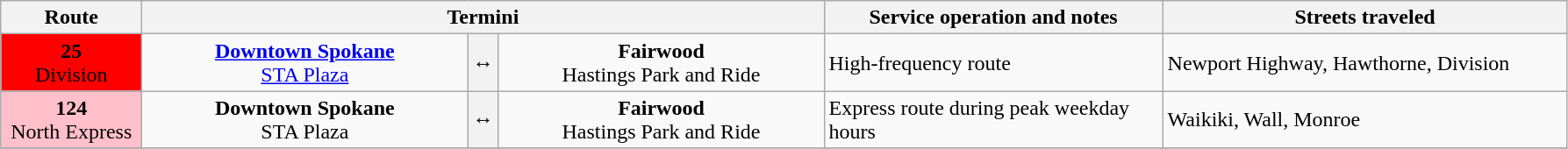<table class=wikitable style="font-size: 100%">
<tr>
<th width="100px">Route</th>
<th colspan=3>Termini</th>
<th width="250px">Service operation and notes</th>
<th width="300px">Streets traveled</th>
</tr>
<tr>
<td style="background:red; color:black" align="center" valign=center><div><strong>25</strong><br>Division</div></td>
<td ! width="240px" align="center"><strong><a href='#'>Downtown Spokane</a></strong><br><a href='#'>STA Plaza</a><br></td>
<th><span>↔</span></th>
<td ! width="240px" align="center"><strong>Fairwood</strong><br>Hastings Park and Ride<br></td>
<td>High-frequency route</td>
<td>Newport Highway, Hawthorne, Division</td>
</tr>
<tr>
<td style="background:pink; color:black" align="center" valign=center><div><strong>124</strong><br>North Express</div></td>
<td ! width="240px" align="center"><strong>Downtown Spokane</strong><br>STA Plaza<br></td>
<th><span>↔</span></th>
<td ! width="240px" align="center"><strong>Fairwood</strong><br>Hastings Park and Ride</td>
<td>Express route during peak weekday hours</td>
<td>Waikiki, Wall, Monroe</td>
</tr>
<tr>
</tr>
</table>
